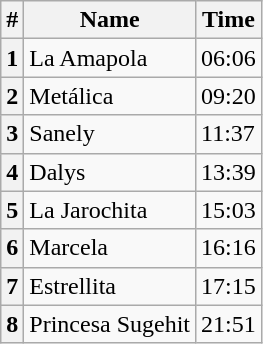<table class="wikitable sortable">
<tr>
<th>#</th>
<th>Name</th>
<th>Time</th>
</tr>
<tr>
<th>1</th>
<td>La Amapola</td>
<td>06:06</td>
</tr>
<tr>
<th>2</th>
<td>Metálica</td>
<td>09:20</td>
</tr>
<tr>
<th>3</th>
<td>Sanely</td>
<td>11:37</td>
</tr>
<tr>
<th>4</th>
<td>Dalys</td>
<td>13:39</td>
</tr>
<tr>
<th>5</th>
<td>La Jarochita</td>
<td>15:03</td>
</tr>
<tr>
<th>6</th>
<td>Marcela</td>
<td>16:16</td>
</tr>
<tr>
<th>7</th>
<td>Estrellita</td>
<td>17:15</td>
</tr>
<tr>
<th>8</th>
<td>Princesa Sugehit</td>
<td>21:51</td>
</tr>
</table>
